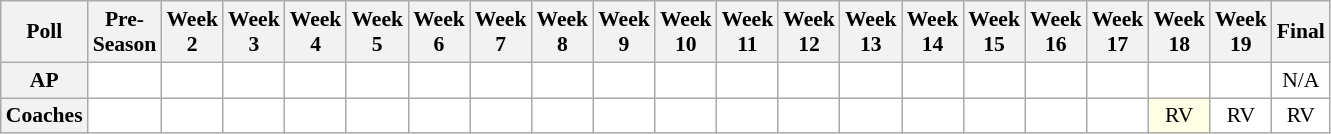<table class="wikitable" style="white-space:nowrap;font-size:90%">
<tr>
<th>Poll</th>
<th>Pre-<br>Season</th>
<th>Week<br>2</th>
<th>Week<br>3</th>
<th>Week<br>4</th>
<th>Week<br>5</th>
<th>Week<br>6</th>
<th>Week<br>7</th>
<th>Week<br>8</th>
<th>Week<br>9</th>
<th>Week<br>10</th>
<th>Week<br>11</th>
<th>Week<br>12</th>
<th>Week<br>13</th>
<th>Week<br>14</th>
<th>Week<br>15</th>
<th>Week<br>16</th>
<th>Week<br>17</th>
<th>Week<br>18</th>
<th>Week<br>19</th>
<th>Final</th>
</tr>
<tr style="text-align:center;">
<th>AP</th>
<td style="background:#FFF;"></td>
<td style="background:#FFF;"></td>
<td style="background:#FFF;"></td>
<td style="background:#FFF;"></td>
<td style="background:#FFF;"></td>
<td style="background:#FFF;"></td>
<td style="background:#FFF;"></td>
<td style="background:#FFF;"></td>
<td style="background:#FFF;"></td>
<td style="background:#FFF;"></td>
<td style="background:#FFF;"></td>
<td style="background:#FFF;"></td>
<td style="background:#FFF;"></td>
<td style="background:#FFF;"></td>
<td style="background:#FFF;"></td>
<td style="background:#FFF;"></td>
<td style="background:#FFF;"></td>
<td style="background:#FFF;"></td>
<td style="background:#FFF;"></td>
<td style="background:#FFF;">N/A</td>
</tr>
<tr style="text-align:center;">
<th>Coaches</th>
<td style="background:#FFF;"></td>
<td style="background:#FFF;"></td>
<td style="background:#FFF;"></td>
<td style="background:#FFF;"></td>
<td style="background:#FFF;"></td>
<td style="background:#FFF;"></td>
<td style="background:#FFF;"></td>
<td style="background:#FFF;"></td>
<td style="background:#FFF;"></td>
<td style="background:#FFF;"></td>
<td style="background:#FFF;"></td>
<td style="background:#FFF;"></td>
<td style="background:#FFF;"></td>
<td style="background:#FFF;"></td>
<td style="background:#FFF;"></td>
<td style="background:#FFF;"></td>
<td style="background:#FFF;"></td>
<td style="background:#FFFFE6;">RV</td>
<td style="background:#FFF;">RV</td>
<td style="background:#FFF;">RV</td>
</tr>
</table>
